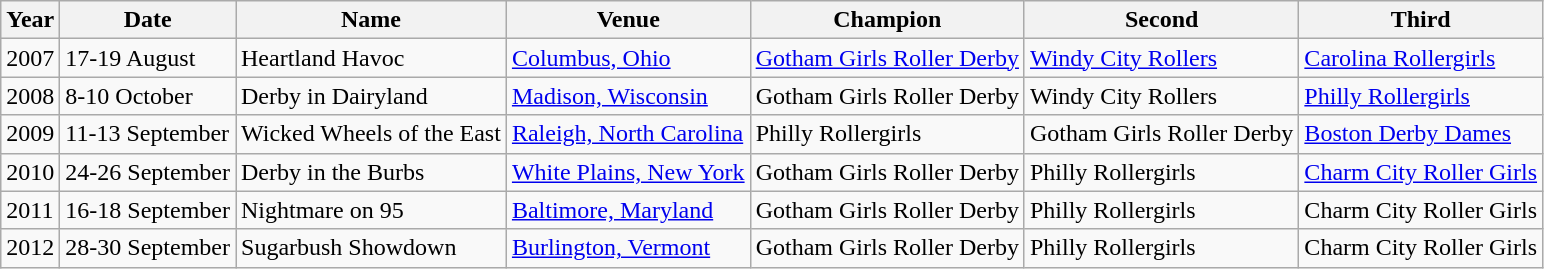<table class="wikitable sortable">
<tr>
<th>Year</th>
<th>Date</th>
<th>Name</th>
<th>Venue</th>
<th>Champion</th>
<th>Second</th>
<th>Third</th>
</tr>
<tr>
<td>2007</td>
<td>17-19 August</td>
<td>Heartland Havoc</td>
<td><a href='#'>Columbus, Ohio</a></td>
<td><a href='#'>Gotham Girls Roller Derby</a></td>
<td><a href='#'>Windy City Rollers</a></td>
<td><a href='#'>Carolina Rollergirls</a></td>
</tr>
<tr>
<td>2008</td>
<td>8-10 October</td>
<td>Derby in Dairyland</td>
<td><a href='#'>Madison, Wisconsin</a></td>
<td>Gotham Girls Roller Derby</td>
<td>Windy City Rollers</td>
<td><a href='#'>Philly Rollergirls</a></td>
</tr>
<tr>
<td>2009</td>
<td>11-13 September</td>
<td>Wicked Wheels of the East</td>
<td><a href='#'>Raleigh, North Carolina</a></td>
<td>Philly Rollergirls</td>
<td>Gotham Girls Roller Derby</td>
<td><a href='#'>Boston Derby Dames</a></td>
</tr>
<tr>
<td>2010</td>
<td>24-26 September</td>
<td>Derby in the Burbs</td>
<td><a href='#'>White Plains, New York</a></td>
<td>Gotham Girls Roller Derby</td>
<td>Philly Rollergirls</td>
<td><a href='#'>Charm City Roller Girls</a></td>
</tr>
<tr>
<td>2011</td>
<td>16-18 September</td>
<td>Nightmare on 95</td>
<td><a href='#'>Baltimore, Maryland</a></td>
<td>Gotham Girls Roller Derby</td>
<td>Philly Rollergirls</td>
<td>Charm City Roller Girls</td>
</tr>
<tr>
<td>2012</td>
<td>28-30 September</td>
<td>Sugarbush Showdown</td>
<td><a href='#'>Burlington, Vermont</a></td>
<td>Gotham Girls Roller Derby</td>
<td>Philly Rollergirls</td>
<td>Charm City Roller Girls</td>
</tr>
</table>
